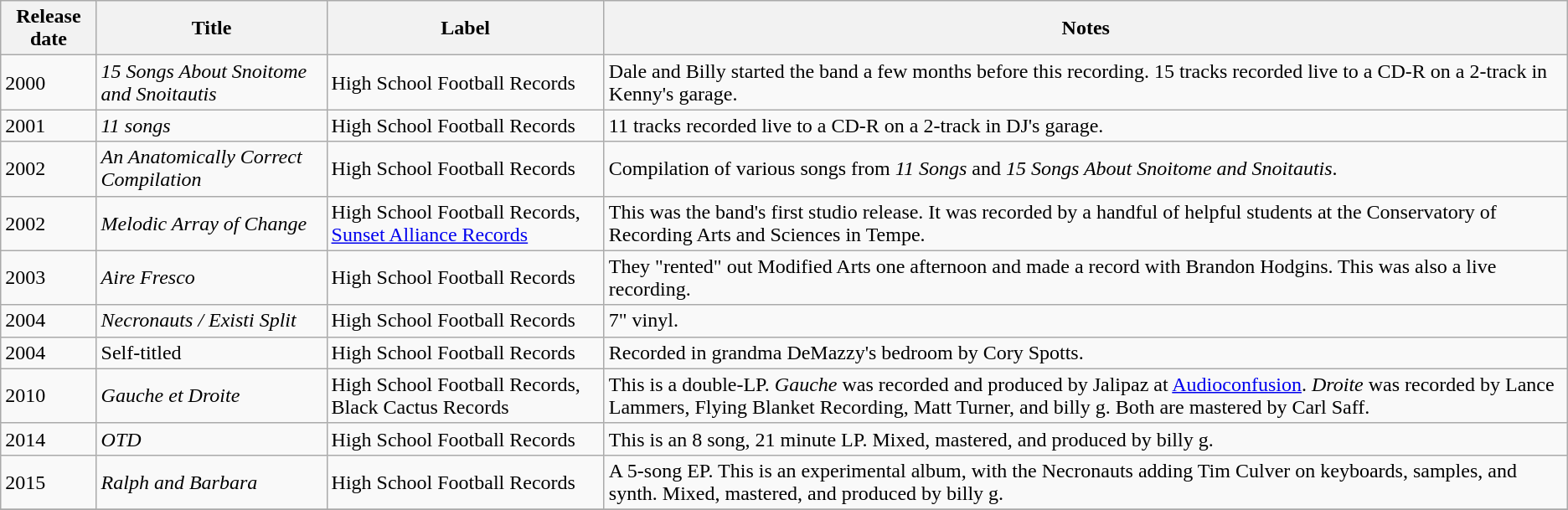<table class="wikitable">
<tr>
<th>Release date</th>
<th>Title</th>
<th>Label</th>
<th>Notes</th>
</tr>
<tr>
<td>2000</td>
<td><em>15 Songs About Snoitome and Snoitautis</em></td>
<td>High School Football Records</td>
<td>Dale and Billy started the band a few months before this recording. 15 tracks recorded live to a CD-R on a 2-track in Kenny's garage.</td>
</tr>
<tr>
<td>2001</td>
<td><em>11 songs</em></td>
<td>High School Football Records</td>
<td>11 tracks recorded live to a CD-R on a 2-track in DJ's garage.</td>
</tr>
<tr>
<td>2002</td>
<td><em>An Anatomically Correct Compilation</em></td>
<td>High School Football Records</td>
<td>Compilation of various songs from <em>11 Songs</em> and <em>15 Songs About Snoitome and Snoitautis</em>.</td>
</tr>
<tr>
<td>2002</td>
<td><em>Melodic Array of Change</em></td>
<td>High School Football Records, <a href='#'>Sunset Alliance Records</a></td>
<td>This was the band's first studio release. It was recorded by a handful of helpful students at the Conservatory of Recording Arts and Sciences in Tempe.</td>
</tr>
<tr>
<td>2003</td>
<td><em>Aire Fresco</em></td>
<td>High School Football Records</td>
<td>They "rented" out Modified Arts one afternoon and made a record with Brandon Hodgins. This was also a live recording.</td>
</tr>
<tr>
<td>2004</td>
<td><em>Necronauts / Existi Split</em></td>
<td>High School Football Records</td>
<td>7" vinyl.</td>
</tr>
<tr>
<td>2004</td>
<td>Self-titled</td>
<td>High School Football Records</td>
<td>Recorded in grandma DeMazzy's bedroom by Cory Spotts.</td>
</tr>
<tr>
<td>2010</td>
<td><em>Gauche et Droite</em></td>
<td>High School Football Records, Black Cactus Records</td>
<td>This is a double-LP. <em>Gauche</em> was recorded and produced by Jalipaz at <a href='#'>Audioconfusion</a>. <em>Droite</em> was recorded by Lance Lammers, Flying Blanket Recording, Matt Turner, and billy g. Both are mastered by Carl Saff.</td>
</tr>
<tr>
<td>2014</td>
<td><em>OTD</em></td>
<td>High School Football Records</td>
<td>This is an 8 song, 21 minute LP. Mixed, mastered, and produced by billy g.</td>
</tr>
<tr>
<td>2015</td>
<td><em>Ralph and Barbara</em></td>
<td>High School Football Records</td>
<td>A 5-song EP. This is an experimental album, with the Necronauts adding Tim Culver on keyboards, samples, and synth. Mixed, mastered, and produced by billy g.</td>
</tr>
<tr>
</tr>
</table>
